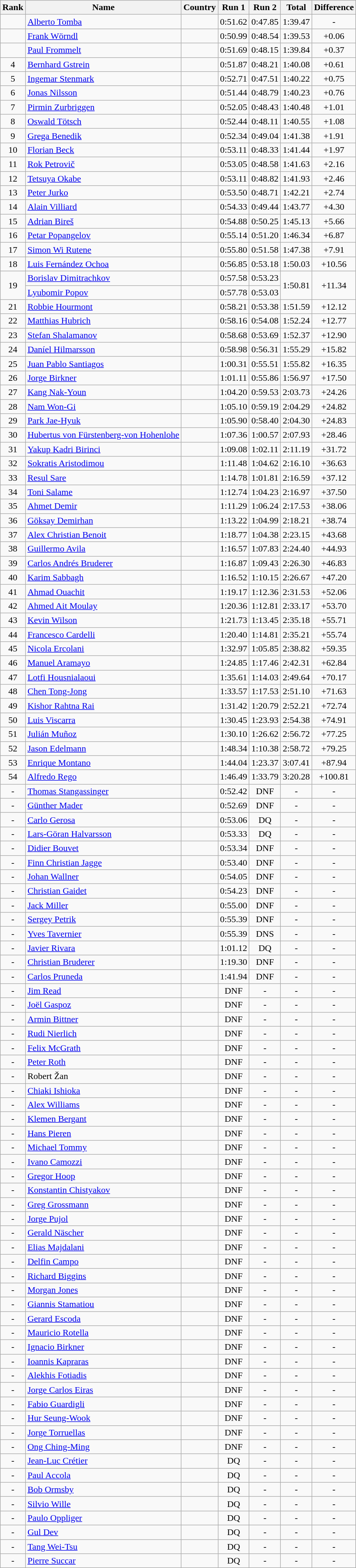<table class="wikitable sortable" style="text-align:center">
<tr>
<th>Rank</th>
<th>Name</th>
<th>Country</th>
<th>Run 1</th>
<th>Run 2</th>
<th>Total</th>
<th>Difference</th>
</tr>
<tr>
<td></td>
<td align=left><a href='#'>Alberto Tomba</a></td>
<td align=left></td>
<td>0:51.62</td>
<td>0:47.85</td>
<td>1:39.47</td>
<td>-</td>
</tr>
<tr>
<td></td>
<td align=left><a href='#'>Frank Wörndl</a></td>
<td align=left></td>
<td>0:50.99</td>
<td>0:48.54</td>
<td>1:39.53</td>
<td>+0.06</td>
</tr>
<tr>
<td></td>
<td align=left><a href='#'>Paul Frommelt</a></td>
<td align=left></td>
<td>0:51.69</td>
<td>0:48.15</td>
<td>1:39.84</td>
<td>+0.37</td>
</tr>
<tr>
<td>4</td>
<td align=left><a href='#'>Bernhard Gstrein</a></td>
<td align=left></td>
<td>0:51.87</td>
<td>0:48.21</td>
<td>1:40.08</td>
<td>+0.61</td>
</tr>
<tr>
<td>5</td>
<td align=left><a href='#'>Ingemar Stenmark</a></td>
<td align=left></td>
<td>0:52.71</td>
<td>0:47.51</td>
<td>1:40.22</td>
<td>+0.75</td>
</tr>
<tr>
<td>6</td>
<td align=left><a href='#'>Jonas Nilsson</a></td>
<td align=left></td>
<td>0:51.44</td>
<td>0:48.79</td>
<td>1:40.23</td>
<td>+0.76</td>
</tr>
<tr>
<td>7</td>
<td align=left><a href='#'>Pirmin Zurbriggen</a></td>
<td align=left></td>
<td>0:52.05</td>
<td>0:48.43</td>
<td>1:40.48</td>
<td>+1.01</td>
</tr>
<tr>
<td>8</td>
<td align=left><a href='#'>Oswald Tötsch</a></td>
<td align=left></td>
<td>0:52.44</td>
<td>0:48.11</td>
<td>1:40.55</td>
<td>+1.08</td>
</tr>
<tr>
<td>9</td>
<td align=left><a href='#'>Grega Benedik</a></td>
<td align=left></td>
<td>0:52.34</td>
<td>0:49.04</td>
<td>1:41.38</td>
<td>+1.91</td>
</tr>
<tr>
<td>10</td>
<td align=left><a href='#'>Florian Beck</a></td>
<td align=left></td>
<td>0:53.11</td>
<td>0:48.33</td>
<td>1:41.44</td>
<td>+1.97</td>
</tr>
<tr>
<td>11</td>
<td align=left><a href='#'>Rok Petrovič</a></td>
<td align=left></td>
<td>0:53.05</td>
<td>0:48.58</td>
<td>1:41.63</td>
<td>+2.16</td>
</tr>
<tr>
<td>12</td>
<td align=left><a href='#'>Tetsuya Okabe</a></td>
<td align=left></td>
<td>0:53.11</td>
<td>0:48.82</td>
<td>1:41.93</td>
<td>+2.46</td>
</tr>
<tr>
<td>13</td>
<td align=left><a href='#'>Peter Jurko</a></td>
<td align=left></td>
<td>0:53.50</td>
<td>0:48.71</td>
<td>1:42.21</td>
<td>+2.74</td>
</tr>
<tr>
<td>14</td>
<td align=left><a href='#'>Alain Villiard</a></td>
<td align=left></td>
<td>0:54.33</td>
<td>0:49.44</td>
<td>1:43.77</td>
<td>+4.30</td>
</tr>
<tr>
<td>15</td>
<td align=left><a href='#'>Adrian Bireš</a></td>
<td align=left></td>
<td>0:54.88</td>
<td>0:50.25</td>
<td>1:45.13</td>
<td>+5.66</td>
</tr>
<tr>
<td>16</td>
<td align=left><a href='#'>Petar Popangelov</a></td>
<td align=left></td>
<td>0:55.14</td>
<td>0:51.20</td>
<td>1:46.34</td>
<td>+6.87</td>
</tr>
<tr>
<td>17</td>
<td align=left><a href='#'>Simon Wi Rutene</a></td>
<td align=left></td>
<td>0:55.80</td>
<td>0:51.58</td>
<td>1:47.38</td>
<td>+7.91</td>
</tr>
<tr>
<td>18</td>
<td align=left><a href='#'>Luis Fernández Ochoa</a></td>
<td align=left></td>
<td>0:56.85</td>
<td>0:53.18</td>
<td>1:50.03</td>
<td>+10.56</td>
</tr>
<tr>
<td rowspan=2>19</td>
<td align=left><a href='#'>Borislav Dimitrachkov</a></td>
<td align=left></td>
<td>0:57.58</td>
<td>0:53.23</td>
<td rowspan=2>1:50.81</td>
<td rowspan=2>+11.34</td>
</tr>
<tr>
<td align=left><a href='#'>Lyubomir Popov</a></td>
<td align=left></td>
<td>0:57.78</td>
<td>0:53.03</td>
</tr>
<tr>
<td>21</td>
<td align=left><a href='#'>Robbie Hourmont</a></td>
<td align=left></td>
<td>0:58.21</td>
<td>0:53.38</td>
<td>1:51.59</td>
<td>+12.12</td>
</tr>
<tr>
<td>22</td>
<td align=left><a href='#'>Matthias Hubrich</a></td>
<td align=left></td>
<td>0:58.16</td>
<td>0:54.08</td>
<td>1:52.24</td>
<td>+12.77</td>
</tr>
<tr>
<td>23</td>
<td align=left><a href='#'>Stefan Shalamanov</a></td>
<td align=left></td>
<td>0:58.68</td>
<td>0:53.69</td>
<td>1:52.37</td>
<td>+12.90</td>
</tr>
<tr>
<td>24</td>
<td align=left><a href='#'>Daníel Hilmarsson</a></td>
<td align=left></td>
<td>0:58.98</td>
<td>0:56.31</td>
<td>1:55.29</td>
<td>+15.82</td>
</tr>
<tr>
<td>25</td>
<td align=left><a href='#'>Juan Pablo Santiagos</a></td>
<td align=left></td>
<td>1:00.31</td>
<td>0:55.51</td>
<td>1:55.82</td>
<td>+16.35</td>
</tr>
<tr>
<td>26</td>
<td align=left><a href='#'>Jorge Birkner</a></td>
<td align=left></td>
<td>1:01.11</td>
<td>0:55.86</td>
<td>1:56.97</td>
<td>+17.50</td>
</tr>
<tr>
<td>27</td>
<td align=left><a href='#'>Kang Nak-Youn</a></td>
<td align=left></td>
<td>1:04.20</td>
<td>0:59.53</td>
<td>2:03.73</td>
<td>+24.26</td>
</tr>
<tr>
<td>28</td>
<td align=left><a href='#'>Nam Won-Gi</a></td>
<td align=left></td>
<td>1:05.10</td>
<td>0:59.19</td>
<td>2:04.29</td>
<td>+24.82</td>
</tr>
<tr>
<td>29</td>
<td align=left><a href='#'>Park Jae-Hyuk</a></td>
<td align=left></td>
<td>1:05.90</td>
<td>0:58.40</td>
<td>2:04.30</td>
<td>+24.83</td>
</tr>
<tr>
<td>30</td>
<td align=left><a href='#'>Hubertus von Fürstenberg-von Hohenlohe</a></td>
<td align=left></td>
<td>1:07.36</td>
<td>1:00.57</td>
<td>2:07.93</td>
<td>+28.46</td>
</tr>
<tr>
<td>31</td>
<td align=left><a href='#'>Yakup Kadri Birinci</a></td>
<td align=left></td>
<td>1:09.08</td>
<td>1:02.11</td>
<td>2:11.19</td>
<td>+31.72</td>
</tr>
<tr>
<td>32</td>
<td align=left><a href='#'>Sokratis Aristodimou</a></td>
<td align=left></td>
<td>1:11.48</td>
<td>1:04.62</td>
<td>2:16.10</td>
<td>+36.63</td>
</tr>
<tr>
<td>33</td>
<td align=left><a href='#'>Resul Sare</a></td>
<td align=left></td>
<td>1:14.78</td>
<td>1:01.81</td>
<td>2:16.59</td>
<td>+37.12</td>
</tr>
<tr>
<td>34</td>
<td align=left><a href='#'>Toni Salame</a></td>
<td align=left></td>
<td>1:12.74</td>
<td>1:04.23</td>
<td>2:16.97</td>
<td>+37.50</td>
</tr>
<tr>
<td>35</td>
<td align=left><a href='#'>Ahmet Demir</a></td>
<td align=left></td>
<td>1:11.29</td>
<td>1:06.24</td>
<td>2:17.53</td>
<td>+38.06</td>
</tr>
<tr>
<td>36</td>
<td align=left><a href='#'>Göksay Demirhan</a></td>
<td align=left></td>
<td>1:13.22</td>
<td>1:04.99</td>
<td>2:18.21</td>
<td>+38.74</td>
</tr>
<tr>
<td>37</td>
<td align=left><a href='#'>Alex Christian Benoit</a></td>
<td align=left></td>
<td>1:18.77</td>
<td>1:04.38</td>
<td>2:23.15</td>
<td>+43.68</td>
</tr>
<tr>
<td>38</td>
<td align=left><a href='#'>Guillermo Avila</a></td>
<td align=left></td>
<td>1:16.57</td>
<td>1:07.83</td>
<td>2:24.40</td>
<td>+44.93</td>
</tr>
<tr>
<td>39</td>
<td align=left><a href='#'>Carlos Andrés Bruderer</a></td>
<td align=left></td>
<td>1:16.87</td>
<td>1:09.43</td>
<td>2:26.30</td>
<td>+46.83</td>
</tr>
<tr>
<td>40</td>
<td align=left><a href='#'>Karim Sabbagh</a></td>
<td align=left></td>
<td>1:16.52</td>
<td>1:10.15</td>
<td>2:26.67</td>
<td>+47.20</td>
</tr>
<tr>
<td>41</td>
<td align=left><a href='#'>Ahmad Ouachit</a></td>
<td align=left></td>
<td>1:19.17</td>
<td>1:12.36</td>
<td>2:31.53</td>
<td>+52.06</td>
</tr>
<tr>
<td>42</td>
<td align=left><a href='#'>Ahmed Ait Moulay</a></td>
<td align=left></td>
<td>1:20.36</td>
<td>1:12.81</td>
<td>2:33.17</td>
<td>+53.70</td>
</tr>
<tr>
<td>43</td>
<td align=left><a href='#'>Kevin Wilson</a></td>
<td align=left></td>
<td>1:21.73</td>
<td>1:13.45</td>
<td>2:35.18</td>
<td>+55.71</td>
</tr>
<tr>
<td>44</td>
<td align=left><a href='#'>Francesco Cardelli</a></td>
<td align=left></td>
<td>1:20.40</td>
<td>1:14.81</td>
<td>2:35.21</td>
<td>+55.74</td>
</tr>
<tr>
<td>45</td>
<td align=left><a href='#'>Nicola Ercolani</a></td>
<td align=left></td>
<td>1:32.97</td>
<td>1:05.85</td>
<td>2:38.82</td>
<td>+59.35</td>
</tr>
<tr>
<td>46</td>
<td align=left><a href='#'>Manuel Aramayo</a></td>
<td align=left></td>
<td>1:24.85</td>
<td>1:17.46</td>
<td>2:42.31</td>
<td>+62.84</td>
</tr>
<tr>
<td>47</td>
<td align=left><a href='#'>Lotfi Housnialaoui</a></td>
<td align=left></td>
<td>1:35.61</td>
<td>1:14.03</td>
<td>2:49.64</td>
<td>+70.17</td>
</tr>
<tr>
<td>48</td>
<td align=left><a href='#'>Chen Tong-Jong</a></td>
<td align=left></td>
<td>1:33.57</td>
<td>1:17.53</td>
<td>2:51.10</td>
<td>+71.63</td>
</tr>
<tr>
<td>49</td>
<td align=left><a href='#'>Kishor Rahtna Rai</a></td>
<td align=left></td>
<td>1:31.42</td>
<td>1:20.79</td>
<td>2:52.21</td>
<td>+72.74</td>
</tr>
<tr>
<td>50</td>
<td align=left><a href='#'>Luis Viscarra</a></td>
<td align=left></td>
<td>1:30.45</td>
<td>1:23.93</td>
<td>2:54.38</td>
<td>+74.91</td>
</tr>
<tr>
<td>51</td>
<td align=left><a href='#'>Julián Muñoz</a></td>
<td align=left></td>
<td>1:30.10</td>
<td>1:26.62</td>
<td>2:56.72</td>
<td>+77.25</td>
</tr>
<tr>
<td>52</td>
<td align=left><a href='#'>Jason Edelmann</a></td>
<td align=left></td>
<td>1:48.34</td>
<td>1:10.38</td>
<td>2:58.72</td>
<td>+79.25</td>
</tr>
<tr>
<td>53</td>
<td align=left><a href='#'>Enrique Montano</a></td>
<td align=left></td>
<td>1:44.04</td>
<td>1:23.37</td>
<td>3:07.41</td>
<td>+87.94</td>
</tr>
<tr>
<td>54</td>
<td align=left><a href='#'>Alfredo Rego</a></td>
<td align=left></td>
<td>1:46.49</td>
<td>1:33.79</td>
<td>3:20.28</td>
<td>+100.81</td>
</tr>
<tr>
<td>-</td>
<td align=left><a href='#'>Thomas Stangassinger</a></td>
<td align=left></td>
<td>0:52.42</td>
<td>DNF</td>
<td>-</td>
<td>-</td>
</tr>
<tr>
<td>-</td>
<td align=left><a href='#'>Günther Mader</a></td>
<td align=left></td>
<td>0:52.69</td>
<td>DNF</td>
<td>-</td>
<td>-</td>
</tr>
<tr>
<td>-</td>
<td align=left><a href='#'>Carlo Gerosa</a></td>
<td align=left></td>
<td>0:53.06</td>
<td>DQ</td>
<td>-</td>
<td>-</td>
</tr>
<tr>
<td>-</td>
<td align=left><a href='#'>Lars-Göran Halvarsson</a></td>
<td align=left></td>
<td>0:53.33</td>
<td>DQ</td>
<td>-</td>
<td>-</td>
</tr>
<tr>
<td>-</td>
<td align=left><a href='#'>Didier Bouvet</a></td>
<td align=left></td>
<td>0:53.34</td>
<td>DNF</td>
<td>-</td>
<td>-</td>
</tr>
<tr>
<td>-</td>
<td align=left><a href='#'>Finn Christian Jagge</a></td>
<td align=left></td>
<td>0:53.40</td>
<td>DNF</td>
<td>-</td>
<td>-</td>
</tr>
<tr>
<td>-</td>
<td align=left><a href='#'>Johan Wallner</a></td>
<td align=left></td>
<td>0:54.05</td>
<td>DNF</td>
<td>-</td>
<td>-</td>
</tr>
<tr>
<td>-</td>
<td align=left><a href='#'>Christian Gaidet</a></td>
<td align=left></td>
<td>0:54.23</td>
<td>DNF</td>
<td>-</td>
<td>-</td>
</tr>
<tr>
<td>-</td>
<td align=left><a href='#'>Jack Miller</a></td>
<td align=left></td>
<td>0:55.00</td>
<td>DNF</td>
<td>-</td>
<td>-</td>
</tr>
<tr>
<td>-</td>
<td align=left><a href='#'>Sergey Petrik</a></td>
<td align=left></td>
<td>0:55.39</td>
<td>DNF</td>
<td>-</td>
<td>-</td>
</tr>
<tr>
<td>-</td>
<td align=left><a href='#'>Yves Tavernier</a></td>
<td align=left></td>
<td>0:55.39</td>
<td>DNS</td>
<td>-</td>
<td>-</td>
</tr>
<tr>
<td>-</td>
<td align=left><a href='#'>Javier Rivara</a></td>
<td align=left></td>
<td>1:01.12</td>
<td>DQ</td>
<td>-</td>
<td>-</td>
</tr>
<tr>
<td>-</td>
<td align=left><a href='#'>Christian Bruderer</a></td>
<td align=left></td>
<td>1:19.30</td>
<td>DNF</td>
<td>-</td>
<td>-</td>
</tr>
<tr>
<td>-</td>
<td align=left><a href='#'>Carlos Pruneda</a></td>
<td align=left></td>
<td>1:41.94</td>
<td>DNF</td>
<td>-</td>
<td>-</td>
</tr>
<tr>
<td>-</td>
<td align=left><a href='#'>Jim Read</a></td>
<td align=left></td>
<td>DNF</td>
<td>-</td>
<td>-</td>
<td>-</td>
</tr>
<tr>
<td>-</td>
<td align=left><a href='#'>Joël Gaspoz</a></td>
<td align=left></td>
<td>DNF</td>
<td>-</td>
<td>-</td>
<td>-</td>
</tr>
<tr>
<td>-</td>
<td align=left><a href='#'>Armin Bittner</a></td>
<td align=left></td>
<td>DNF</td>
<td>-</td>
<td>-</td>
<td>-</td>
</tr>
<tr>
<td>-</td>
<td align=left><a href='#'>Rudi Nierlich</a></td>
<td align=left></td>
<td>DNF</td>
<td>-</td>
<td>-</td>
<td>-</td>
</tr>
<tr>
<td>-</td>
<td align=left><a href='#'>Felix McGrath</a></td>
<td align=left></td>
<td>DNF</td>
<td>-</td>
<td>-</td>
<td>-</td>
</tr>
<tr>
<td>-</td>
<td align=left><a href='#'>Peter Roth</a></td>
<td align=left></td>
<td>DNF</td>
<td>-</td>
<td>-</td>
<td>-</td>
</tr>
<tr>
<td>-</td>
<td align=left>Robert Žan</td>
<td align=left></td>
<td>DNF</td>
<td>-</td>
<td>-</td>
<td>-</td>
</tr>
<tr>
<td>-</td>
<td align=left><a href='#'>Chiaki Ishioka</a></td>
<td align=left></td>
<td>DNF</td>
<td>-</td>
<td>-</td>
<td>-</td>
</tr>
<tr>
<td>-</td>
<td align=left><a href='#'>Alex Williams</a></td>
<td align=left></td>
<td>DNF</td>
<td>-</td>
<td>-</td>
<td>-</td>
</tr>
<tr>
<td>-</td>
<td align=left><a href='#'>Klemen Bergant</a></td>
<td align=left></td>
<td>DNF</td>
<td>-</td>
<td>-</td>
<td>-</td>
</tr>
<tr>
<td>-</td>
<td align=left><a href='#'>Hans Pieren</a></td>
<td align=left></td>
<td>DNF</td>
<td>-</td>
<td>-</td>
<td>-</td>
</tr>
<tr>
<td>-</td>
<td align=left><a href='#'>Michael Tommy</a></td>
<td align=left></td>
<td>DNF</td>
<td>-</td>
<td>-</td>
<td>-</td>
</tr>
<tr>
<td>-</td>
<td align=left><a href='#'>Ivano Camozzi</a></td>
<td align=left></td>
<td>DNF</td>
<td>-</td>
<td>-</td>
<td>-</td>
</tr>
<tr>
<td>-</td>
<td align=left><a href='#'>Gregor Hoop</a></td>
<td align=left></td>
<td>DNF</td>
<td>-</td>
<td>-</td>
<td>-</td>
</tr>
<tr>
<td>-</td>
<td align=left><a href='#'>Konstantin Chistyakov</a></td>
<td align=left></td>
<td>DNF</td>
<td>-</td>
<td>-</td>
<td>-</td>
</tr>
<tr>
<td>-</td>
<td align=left><a href='#'>Greg Grossmann</a></td>
<td align=left></td>
<td>DNF</td>
<td>-</td>
<td>-</td>
<td>-</td>
</tr>
<tr>
<td>-</td>
<td align=left><a href='#'>Jorge Pujol</a></td>
<td align=left></td>
<td>DNF</td>
<td>-</td>
<td>-</td>
<td>-</td>
</tr>
<tr>
<td>-</td>
<td align=left><a href='#'>Gerald Näscher</a></td>
<td align=left></td>
<td>DNF</td>
<td>-</td>
<td>-</td>
<td>-</td>
</tr>
<tr>
<td>-</td>
<td align=left><a href='#'>Elias Majdalani</a></td>
<td align=left></td>
<td>DNF</td>
<td>-</td>
<td>-</td>
<td>-</td>
</tr>
<tr>
<td>-</td>
<td align=left><a href='#'>Delfin Campo</a></td>
<td align=left></td>
<td>DNF</td>
<td>-</td>
<td>-</td>
<td>-</td>
</tr>
<tr>
<td>-</td>
<td align=left><a href='#'>Richard Biggins</a></td>
<td align=left></td>
<td>DNF</td>
<td>-</td>
<td>-</td>
<td>-</td>
</tr>
<tr>
<td>-</td>
<td align=left><a href='#'>Morgan Jones</a></td>
<td align=left></td>
<td>DNF</td>
<td>-</td>
<td>-</td>
<td>-</td>
</tr>
<tr>
<td>-</td>
<td align=left><a href='#'>Giannis Stamatiou</a></td>
<td align=left></td>
<td>DNF</td>
<td>-</td>
<td>-</td>
<td>-</td>
</tr>
<tr>
<td>-</td>
<td align=left><a href='#'>Gerard Escoda</a></td>
<td align=left></td>
<td>DNF</td>
<td>-</td>
<td>-</td>
<td>-</td>
</tr>
<tr>
<td>-</td>
<td align=left><a href='#'>Mauricio Rotella</a></td>
<td align=left></td>
<td>DNF</td>
<td>-</td>
<td>-</td>
<td>-</td>
</tr>
<tr>
<td>-</td>
<td align=left><a href='#'>Ignacio Birkner</a></td>
<td align=left></td>
<td>DNF</td>
<td>-</td>
<td>-</td>
<td>-</td>
</tr>
<tr>
<td>-</td>
<td align=left><a href='#'>Ioannis Kapraras</a></td>
<td align=left></td>
<td>DNF</td>
<td>-</td>
<td>-</td>
<td>-</td>
</tr>
<tr>
<td>-</td>
<td align=left><a href='#'>Alekhis Fotiadis</a></td>
<td align=left></td>
<td>DNF</td>
<td>-</td>
<td>-</td>
<td>-</td>
</tr>
<tr>
<td>-</td>
<td align=left><a href='#'>Jorge Carlos Eiras</a></td>
<td align=left></td>
<td>DNF</td>
<td>-</td>
<td>-</td>
<td>-</td>
</tr>
<tr>
<td>-</td>
<td align=left><a href='#'>Fabio Guardigli</a></td>
<td align=left></td>
<td>DNF</td>
<td>-</td>
<td>-</td>
<td>-</td>
</tr>
<tr>
<td>-</td>
<td align=left><a href='#'>Hur Seung-Wook</a></td>
<td align=left></td>
<td>DNF</td>
<td>-</td>
<td>-</td>
<td>-</td>
</tr>
<tr>
<td>-</td>
<td align=left><a href='#'>Jorge Torruellas</a></td>
<td align=left></td>
<td>DNF</td>
<td>-</td>
<td>-</td>
<td>-</td>
</tr>
<tr>
<td>-</td>
<td align=left><a href='#'>Ong Ching-Ming</a></td>
<td align=left></td>
<td>DNF</td>
<td>-</td>
<td>-</td>
<td>-</td>
</tr>
<tr>
<td>-</td>
<td align=left><a href='#'>Jean-Luc Crétier</a></td>
<td align=left></td>
<td>DQ</td>
<td>-</td>
<td>-</td>
<td>-</td>
</tr>
<tr>
<td>-</td>
<td align=left><a href='#'>Paul Accola</a></td>
<td align=left></td>
<td>DQ</td>
<td>-</td>
<td>-</td>
<td>-</td>
</tr>
<tr>
<td>-</td>
<td align=left><a href='#'>Bob Ormsby</a></td>
<td align=left></td>
<td>DQ</td>
<td>-</td>
<td>-</td>
<td>-</td>
</tr>
<tr>
<td>-</td>
<td align=left><a href='#'>Silvio Wille</a></td>
<td align=left></td>
<td>DQ</td>
<td>-</td>
<td>-</td>
<td>-</td>
</tr>
<tr>
<td>-</td>
<td align=left><a href='#'>Paulo Oppliger</a></td>
<td align=left></td>
<td>DQ</td>
<td>-</td>
<td>-</td>
<td>-</td>
</tr>
<tr>
<td>-</td>
<td align=left><a href='#'>Gul Dev</a></td>
<td align=left></td>
<td>DQ</td>
<td>-</td>
<td>-</td>
<td>-</td>
</tr>
<tr>
<td>-</td>
<td align=left><a href='#'>Tang Wei-Tsu</a></td>
<td align=left></td>
<td>DQ</td>
<td>-</td>
<td>-</td>
<td>-</td>
</tr>
<tr>
<td>-</td>
<td align=left><a href='#'>Pierre Succar</a></td>
<td align=left></td>
<td>DQ</td>
<td>-</td>
<td>-</td>
<td>-</td>
</tr>
</table>
